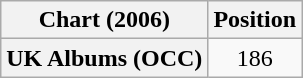<table class="wikitable plainrowheaders" style="text-align:center">
<tr>
<th scope="col">Chart (2006)</th>
<th scope="col">Position</th>
</tr>
<tr>
<th scope="row">UK Albums (OCC)</th>
<td>186</td>
</tr>
</table>
